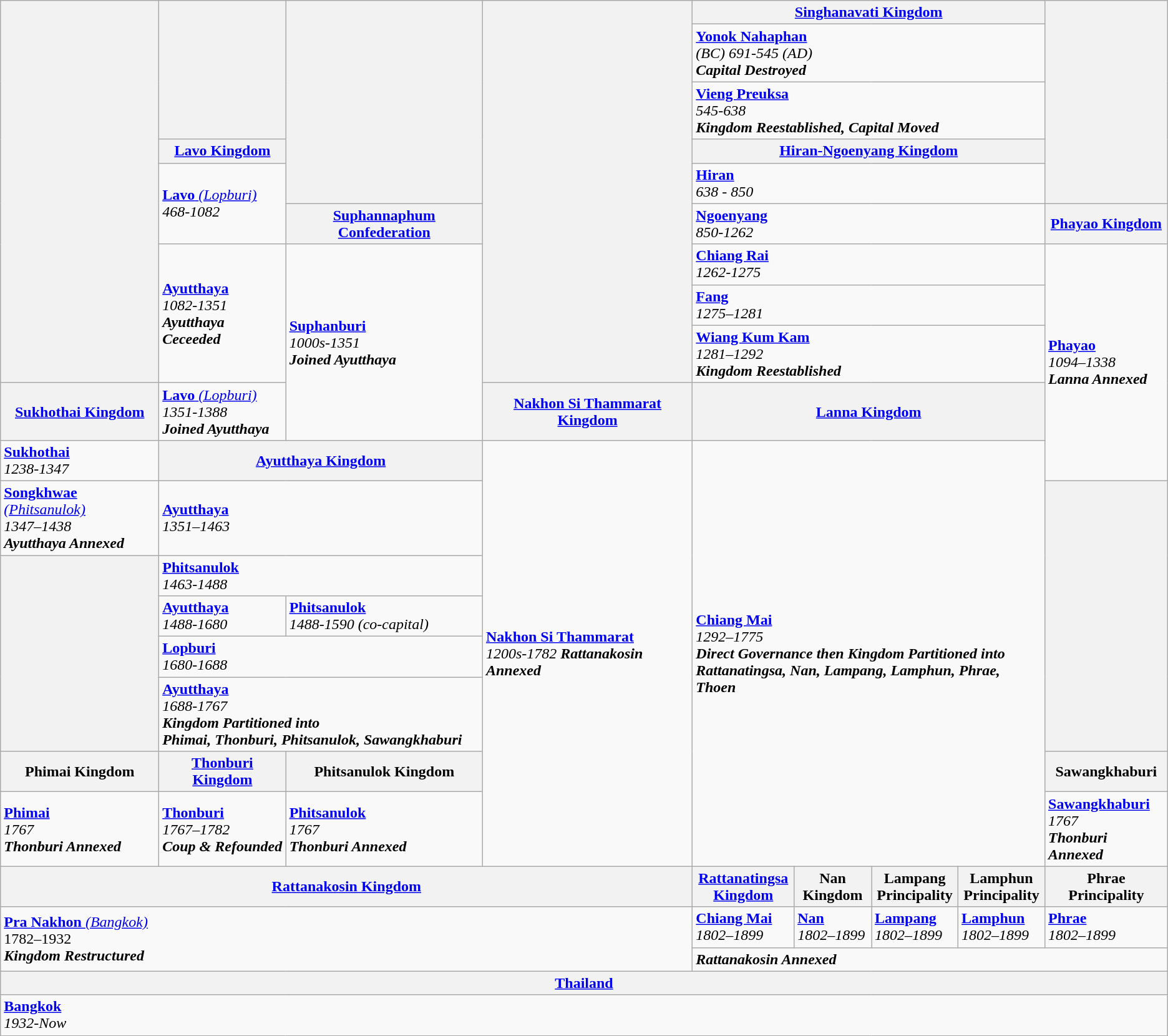<table class="wikitable">
<tr>
<th rowspan="9"></th>
<th rowspan="3"></th>
<th rowspan="5"></th>
<th rowspan="9"></th>
<th colspan="4"><strong><a href='#'>Singhanavati Kingdom</a></strong></th>
<th rowspan="5"></th>
</tr>
<tr>
<td colspan="4"><a href='#'><strong>Yonok Nahaphan</strong></a><br><em>(BC) 691-545 (AD)</em><br><strong><em>Capital Destroyed</em></strong></td>
</tr>
<tr>
<td colspan="4"><a href='#'><strong>Vieng Preuksa</strong></a><br><em>545-638</em><br><strong><em>Kingdom Reestablished,</em></strong> <strong><em>Capital Moved</em></strong></td>
</tr>
<tr>
<th><a href='#'>Lavo Kingdom</a></th>
<th colspan="4"><strong><a href='#'>Hiran-Ngoenyang Kingdom</a></strong></th>
</tr>
<tr>
<td rowspan="2"><a href='#'><strong>Lavo</strong> <em>(Lopburi)</em></a><br><em>468-1082</em></td>
<td colspan="4"><a href='#'><strong>Hiran</strong></a><br><em>638 - 850</em></td>
</tr>
<tr>
<th><a href='#'>Suphannaphum Confederation</a></th>
<td colspan="4"><a href='#'><strong>Ngoenyang</strong></a><br><em>850-1262</em></td>
<th><a href='#'>Phayao Kingdom</a></th>
</tr>
<tr>
<td rowspan="3"><a href='#'><strong>Ayutthaya</strong></a><br><em>1082-1351</em><br><strong><em>Ayutthaya Ceceeded</em></strong></td>
<td rowspan="4"><strong><a href='#'>Suphanburi</a></strong><br><em>1000s-1351</em><br><strong><em>Joined Ayutthaya</em></strong></td>
<td colspan="4"><strong><a href='#'>Chiang Rai</a></strong><br><em>1262-1275</em></td>
<td rowspan="5"><strong><a href='#'>Phayao</a></strong><br><em>1094–1338</em><br><strong><em>Lanna Annexed</em></strong></td>
</tr>
<tr>
<td colspan="4"><a href='#'><strong>Fang</strong></a><br><em>1275–1281</em></td>
</tr>
<tr>
<td colspan="4"><strong><a href='#'>Wiang Kum Kam</a></strong><br><em>1281–1292</em><br><strong><em>Kingdom Reestablished</em></strong></td>
</tr>
<tr>
<th><a href='#'>Sukhothai Kingdom</a></th>
<td><a href='#'><strong>Lavo</strong> <em>(Lopburi)</em></a><br><em>1351-1388</em><br><strong><em>Joined Ayutthaya</em></strong></td>
<th><a href='#'>Nakhon Si Thammarat Kingdom</a></th>
<th colspan="4"><a href='#'>Lanna Kingdom</a></th>
</tr>
<tr>
<td><a href='#'><strong>Sukhothai</strong></a><br><em>1238-1347</em></td>
<th colspan="2"><a href='#'>Ayutthaya Kingdom</a></th>
<td rowspan="8"><strong><a href='#'>Nakhon Si Thammarat</a></strong><br><em>1200s-1782</em>
<strong><em>Rattanakosin Annexed</em></strong></td>
<td colspan="4" rowspan="8"><strong><a href='#'>Chiang Mai</a></strong><br><em>1292–1775</em><br><strong><em>Direct Governance then Kingdom Partitioned into</em></strong><br><strong><em>Rattanatingsa, Nan, Lampang, Lamphun, Phrae, Thoen</em></strong></td>
</tr>
<tr>
<td><a href='#'><strong>Songkhwae</strong> <em>(Phitsanulok)</em></a><br><em>1347–1438</em><br><strong><em>Ayutthaya Annexed</em></strong></td>
<td colspan="2"><a href='#'><strong>Ayutthaya</strong></a><br><em>1351–1463</em></td>
<th rowspan="5"></th>
</tr>
<tr>
<th rowspan="4"></th>
<td colspan="2"><a href='#'><strong>Phitsanulok</strong></a><br><em>1463-1488</em></td>
</tr>
<tr>
<td><a href='#'><strong>Ayutthaya</strong></a><br><em>1488-1680</em></td>
<td><a href='#'><strong>Phitsanulok</strong></a><br><em>1488-1590 (co-capital)</em></td>
</tr>
<tr>
<td colspan="2"><a href='#'><strong>Lopburi</strong></a><br><em>1680-1688</em></td>
</tr>
<tr>
<td colspan="2"><a href='#'><strong>Ayutthaya</strong></a><br><em>1688-1767</em><br><strong><em>Kingdom Partitioned into</em></strong><br><strong><em>Phimai, Thonburi, Phitsanulok, Sawangkhaburi</em></strong></td>
</tr>
<tr>
<th>Phimai Kingdom</th>
<th><a href='#'>Thonburi Kingdom</a></th>
<th>Phitsanulok Kingdom</th>
<th>Sawangkhaburi</th>
</tr>
<tr>
<td><strong><a href='#'>Phimai</a></strong><br><em>1767</em><br><strong><em>Thonburi Annexed</em></strong></td>
<td><strong><a href='#'>Thonburi</a></strong><br><em>1767–1782</em><br><strong><em>Coup & Refounded</em></strong></td>
<td><a href='#'><strong>Phitsanulok</strong></a><br><em>1767</em><br><strong><em>Thonburi Annexed</em></strong></td>
<td><strong><a href='#'>Sawangkhaburi</a></strong><br><em>1767</em><br><strong><em>Thonburi Annexed</em></strong></td>
</tr>
<tr>
<th colspan="4"><a href='#'>Rattanakosin Kingdom</a></th>
<th><a href='#'>Rattanatingsa</a><br><a href='#'>Kingdom</a></th>
<th>Nan<br>Kingdom</th>
<th>Lampang<br>Principality</th>
<th>Lamphun<br>Principality</th>
<th>Phrae<br>Principality</th>
</tr>
<tr>
<td colspan="4" rowspan="2"><a href='#'><strong>Pra Nakhon</strong> <em>(Bangkok)</em></a><br>1782–1932<br><strong><em>Kingdom Restructured</em></strong></td>
<td><strong><a href='#'>Chiang Mai</a></strong><br><em>1802–1899</em></td>
<td><a href='#'><strong>Nan</strong></a><br><em>1802–1899</em></td>
<td><strong><a href='#'>Lampang</a></strong><br><em>1802–1899</em></td>
<td><strong><a href='#'>Lamphun</a></strong><br><em>1802–1899</em></td>
<td><strong><a href='#'>Phrae</a></strong><br><em>1802–1899</em></td>
</tr>
<tr>
<td colspan="5"><strong><em>Rattanakosin Annexed</em></strong></td>
</tr>
<tr>
<th colspan="9"><a href='#'>Thailand</a></th>
</tr>
<tr>
<td colspan="9"><strong><a href='#'>Bangkok</a></strong><br><em>1932-Now</em></td>
</tr>
</table>
